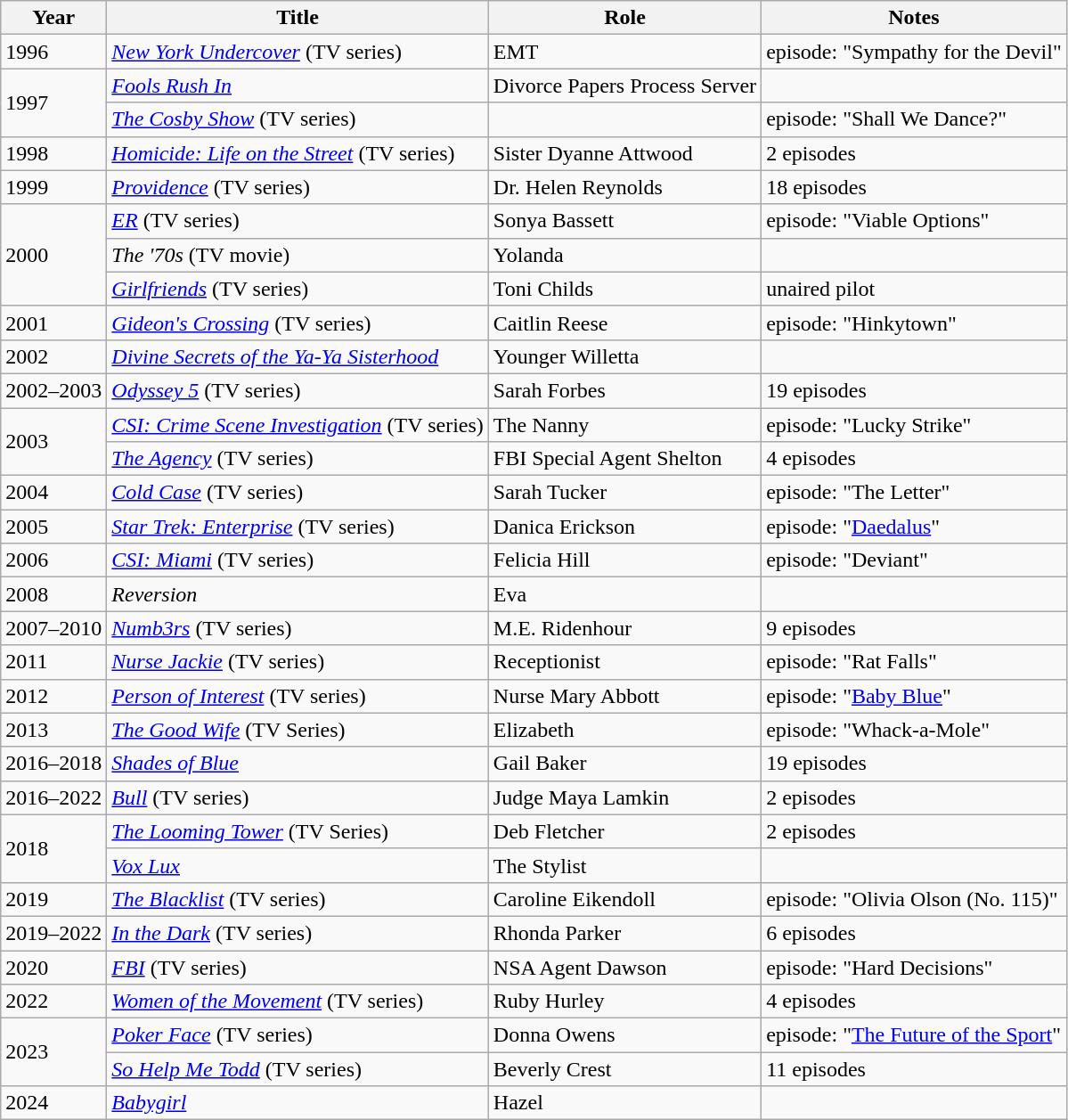<table class="wikitable sortable">
<tr>
<th>Year</th>
<th>Title</th>
<th class="unsortable">Role</th>
<th class="unsortable">Notes</th>
</tr>
<tr>
<td>1996</td>
<td><em><a href='#'>New York Undercover</a></em> (TV series)</td>
<td>EMT</td>
<td>episode: "Sympathy for the Devil"</td>
</tr>
<tr>
<td rowspan="2">1997</td>
<td><em><a href='#'>Fools Rush In</a></em></td>
<td>Divorce Papers Process Server</td>
<td></td>
</tr>
<tr>
<td><em><a href='#'>The Cosby Show</a></em> (TV series)</td>
<td></td>
<td>episode: "Shall We Dance?"</td>
</tr>
<tr>
<td>1998</td>
<td><em><a href='#'>Homicide: Life on the Street</a></em> (TV series)</td>
<td>Sister Dyanne Attwood</td>
<td>2 episodes</td>
</tr>
<tr>
<td>1999</td>
<td><em><a href='#'>Providence</a></em> (TV series)</td>
<td>Dr. Helen Reynolds</td>
<td>18 episodes</td>
</tr>
<tr>
<td rowspan="3">2000</td>
<td><em><a href='#'>ER</a></em> (TV series)</td>
<td>Sonya Bassett</td>
<td>episode: "Viable Options"</td>
</tr>
<tr>
<td><em>The '70s</em> (TV movie)</td>
<td>Yolanda</td>
<td></td>
</tr>
<tr>
<td><em><a href='#'>Girlfriends</a></em> (TV series)</td>
<td>Toni Childs</td>
<td>unaired pilot</td>
</tr>
<tr>
<td>2001</td>
<td><em><a href='#'>Gideon's Crossing</a></em> (TV series)</td>
<td>Caitlin Reese</td>
<td>episode: "Hinkytown"</td>
</tr>
<tr>
<td>2002</td>
<td><em><a href='#'>Divine Secrets of the Ya-Ya Sisterhood</a></em></td>
<td>Younger Willetta</td>
<td></td>
</tr>
<tr>
<td>2002–2003</td>
<td><em><a href='#'>Odyssey 5</a></em> (TV series)</td>
<td>Sarah Forbes</td>
<td>19 episodes</td>
</tr>
<tr>
<td rowspan="2">2003</td>
<td><em><a href='#'>CSI: Crime Scene Investigation</a></em> (TV series)</td>
<td>The Nanny</td>
<td>episode: "Lucky Strike"</td>
</tr>
<tr>
<td><em><a href='#'>The Agency</a></em> (TV series)</td>
<td>FBI Special Agent Shelton</td>
<td>4 episodes</td>
</tr>
<tr>
<td>2004</td>
<td><em><a href='#'>Cold Case</a></em> (TV series)</td>
<td>Sarah Tucker</td>
<td>episode: "The Letter"</td>
</tr>
<tr>
<td>2005</td>
<td><em><a href='#'>Star Trek: Enterprise</a></em> (TV series)</td>
<td>Danica Erickson</td>
<td>episode: "<a href='#'>Daedalus</a>"</td>
</tr>
<tr>
<td>2006</td>
<td><em><a href='#'>CSI: Miami</a></em> (TV series)</td>
<td>Felicia Hill</td>
<td>episode: "Deviant"</td>
</tr>
<tr>
<td>2008</td>
<td><em>Reversion</em></td>
<td>Eva</td>
<td></td>
</tr>
<tr>
<td>2007–2010</td>
<td><em><a href='#'>Numb3rs</a></em> (TV series)</td>
<td>M.E. Ridenhour</td>
<td>9 episodes</td>
</tr>
<tr>
<td>2011</td>
<td><em><a href='#'>Nurse Jackie</a></em> (TV series)</td>
<td>Receptionist</td>
<td>episode: "Rat Falls"</td>
</tr>
<tr>
<td>2012</td>
<td><em><a href='#'>Person of Interest</a></em> (TV series)</td>
<td>Nurse Mary Abbott</td>
<td>episode: "<a href='#'>Baby Blue</a>"</td>
</tr>
<tr>
<td>2013</td>
<td><em><a href='#'>The Good Wife</a></em> (TV Series)</td>
<td>Elizabeth</td>
<td>episode: "Whack-a-Mole"</td>
</tr>
<tr>
<td>2016–2018</td>
<td><em><a href='#'>Shades of Blue</a></em></td>
<td>Gail Baker</td>
<td>19 episodes</td>
</tr>
<tr>
<td>2016–2022</td>
<td><em><a href='#'>Bull</a></em> (TV series)</td>
<td>Judge Maya Lamkin</td>
<td>2 episodes</td>
</tr>
<tr>
<td rowspan="2">2018</td>
<td><em><a href='#'>The Looming Tower</a></em> (TV Series)</td>
<td>Deb Fletcher</td>
<td>2 episodes</td>
</tr>
<tr>
<td><em><a href='#'>Vox Lux</a></em></td>
<td>The Stylist</td>
<td></td>
</tr>
<tr>
<td>2019</td>
<td><em><a href='#'>The Blacklist</a></em> (TV series)</td>
<td>Caroline Eikendoll</td>
<td>episode: "Olivia Olson (No. 115)"</td>
</tr>
<tr>
<td>2019–2022</td>
<td><em><a href='#'>In the Dark</a></em> (TV series)</td>
<td>Rhonda Parker</td>
<td>6 episodes</td>
</tr>
<tr>
<td>2020</td>
<td><em><a href='#'>FBI</a></em> (TV series)</td>
<td>NSA Agent Dawson</td>
<td>episode: "Hard Decisions"</td>
</tr>
<tr>
<td>2022</td>
<td><em><a href='#'>Women of the Movement</a></em> (TV series)</td>
<td>Ruby Hurley</td>
<td>4 episodes</td>
</tr>
<tr>
<td rowspan="2">2023</td>
<td><a href='#'><em>Poker Face</em></a> (TV series)</td>
<td>Donna Owens</td>
<td>episode: "<a href='#'>The Future of the Sport</a>"</td>
</tr>
<tr>
<td><em><a href='#'>So Help Me Todd</a></em> (TV series)</td>
<td>Beverly Crest</td>
<td>11  episodes</td>
</tr>
<tr>
<td>2024</td>
<td><em><a href='#'>Babygirl</a></em></td>
<td>Hazel</td>
<td></td>
</tr>
</table>
